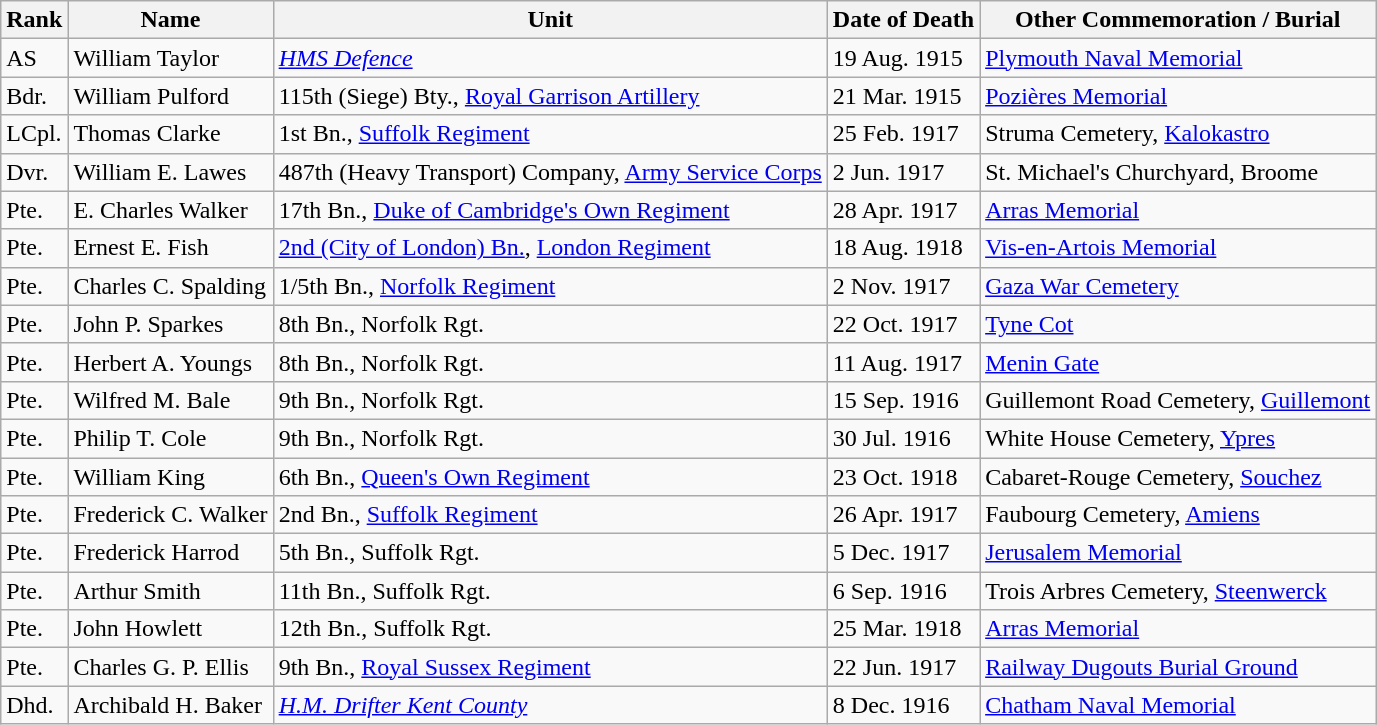<table class="wikitable">
<tr>
<th>Rank</th>
<th>Name</th>
<th>Unit</th>
<th>Date of Death</th>
<th>Other Commemoration / Burial</th>
</tr>
<tr>
<td>AS</td>
<td>William Taylor</td>
<td><em><a href='#'>HMS Defence</a></em></td>
<td>19 Aug. 1915</td>
<td><a href='#'>Plymouth Naval Memorial</a></td>
</tr>
<tr>
<td>Bdr.</td>
<td>William Pulford</td>
<td>115th (Siege) Bty., <a href='#'>Royal Garrison Artillery</a></td>
<td>21 Mar. 1915</td>
<td><a href='#'>Pozières Memorial</a></td>
</tr>
<tr>
<td>LCpl.</td>
<td>Thomas Clarke</td>
<td>1st Bn., <a href='#'>Suffolk Regiment</a></td>
<td>25 Feb. 1917</td>
<td>Struma Cemetery, <a href='#'>Kalokastro</a></td>
</tr>
<tr>
<td>Dvr.</td>
<td>William E. Lawes</td>
<td>487th (Heavy Transport) Company, <a href='#'>Army Service Corps</a></td>
<td>2 Jun. 1917</td>
<td>St. Michael's Churchyard, Broome</td>
</tr>
<tr>
<td>Pte.</td>
<td>E. Charles Walker</td>
<td>17th Bn., <a href='#'>Duke of Cambridge's Own Regiment</a></td>
<td>28 Apr. 1917</td>
<td><a href='#'>Arras Memorial</a></td>
</tr>
<tr>
<td>Pte.</td>
<td>Ernest E. Fish</td>
<td><a href='#'>2nd (City of London) Bn.</a>, <a href='#'>London Regiment</a></td>
<td>18 Aug. 1918</td>
<td><a href='#'>Vis-en-Artois Memorial</a></td>
</tr>
<tr>
<td>Pte.</td>
<td>Charles C. Spalding</td>
<td>1/5th Bn., <a href='#'>Norfolk Regiment</a></td>
<td>2 Nov. 1917</td>
<td><a href='#'>Gaza War Cemetery</a></td>
</tr>
<tr>
<td>Pte.</td>
<td>John P. Sparkes</td>
<td>8th Bn., Norfolk Rgt.</td>
<td>22 Oct. 1917</td>
<td><a href='#'>Tyne Cot</a></td>
</tr>
<tr>
<td>Pte.</td>
<td>Herbert A. Youngs</td>
<td>8th Bn., Norfolk Rgt.</td>
<td>11 Aug. 1917</td>
<td><a href='#'>Menin Gate</a></td>
</tr>
<tr>
<td>Pte.</td>
<td>Wilfred M. Bale</td>
<td>9th Bn., Norfolk Rgt.</td>
<td>15 Sep. 1916</td>
<td>Guillemont Road Cemetery, <a href='#'>Guillemont</a></td>
</tr>
<tr>
<td>Pte.</td>
<td>Philip T. Cole</td>
<td>9th Bn., Norfolk Rgt.</td>
<td>30 Jul. 1916</td>
<td>White House Cemetery, <a href='#'>Ypres</a></td>
</tr>
<tr>
<td>Pte.</td>
<td>William King</td>
<td>6th Bn., <a href='#'>Queen's Own Regiment</a></td>
<td>23 Oct. 1918</td>
<td>Cabaret-Rouge Cemetery, <a href='#'>Souchez</a></td>
</tr>
<tr>
<td>Pte.</td>
<td>Frederick C. Walker</td>
<td>2nd Bn., <a href='#'>Suffolk Regiment</a></td>
<td>26 Apr. 1917</td>
<td>Faubourg Cemetery, <a href='#'>Amiens</a></td>
</tr>
<tr>
<td>Pte.</td>
<td>Frederick Harrod</td>
<td>5th Bn., Suffolk Rgt.</td>
<td>5 Dec. 1917</td>
<td><a href='#'>Jerusalem Memorial</a></td>
</tr>
<tr>
<td>Pte.</td>
<td>Arthur Smith</td>
<td>11th Bn., Suffolk Rgt.</td>
<td>6 Sep. 1916</td>
<td>Trois Arbres Cemetery, <a href='#'>Steenwerck</a></td>
</tr>
<tr>
<td>Pte.</td>
<td>John Howlett</td>
<td>12th Bn., Suffolk Rgt.</td>
<td>25 Mar. 1918</td>
<td><a href='#'>Arras Memorial</a></td>
</tr>
<tr>
<td>Pte.</td>
<td>Charles G. P. Ellis</td>
<td>9th Bn., <a href='#'>Royal Sussex Regiment</a></td>
<td>22 Jun. 1917</td>
<td><a href='#'>Railway Dugouts Burial Ground</a></td>
</tr>
<tr>
<td>Dhd.</td>
<td>Archibald H. Baker</td>
<td><em><a href='#'>H.M. Drifter Kent County</a></em></td>
<td>8 Dec. 1916</td>
<td><a href='#'>Chatham Naval Memorial</a></td>
</tr>
</table>
